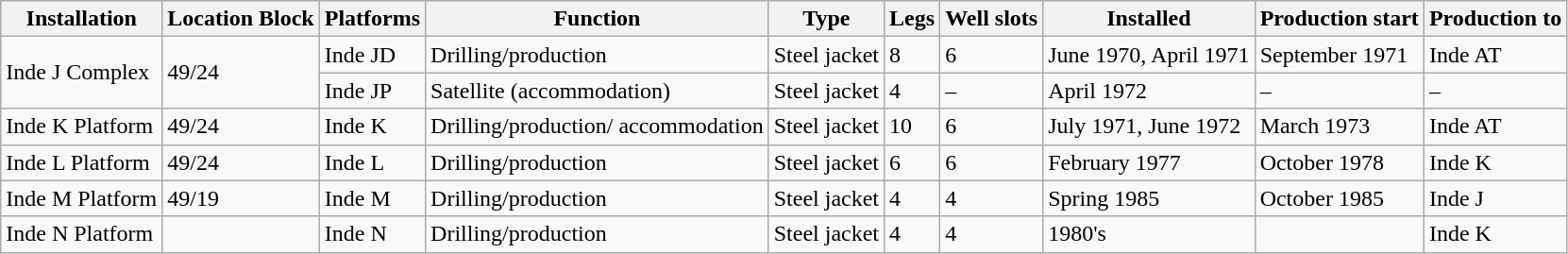<table class="wikitable">
<tr>
<th>Installation</th>
<th>Location Block</th>
<th>Platforms</th>
<th>Function</th>
<th>Type</th>
<th>Legs</th>
<th>Well slots</th>
<th>Installed</th>
<th>Production start</th>
<th>Production to</th>
</tr>
<tr>
<td rowspan="2">Inde J Complex</td>
<td rowspan="2">49/24</td>
<td>Inde JD</td>
<td>Drilling/production</td>
<td>Steel jacket</td>
<td>8</td>
<td>6</td>
<td>June 1970, April 1971</td>
<td>September 1971</td>
<td>Inde AT</td>
</tr>
<tr>
<td>Inde JP</td>
<td>Satellite (accommodation)</td>
<td>Steel jacket</td>
<td>4</td>
<td>–</td>
<td>April 1972</td>
<td>–</td>
<td>–</td>
</tr>
<tr>
<td>Inde K Platform</td>
<td>49/24</td>
<td>Inde K</td>
<td>Drilling/production/ accommodation</td>
<td>Steel jacket</td>
<td>10</td>
<td>6</td>
<td>July 1971, June 1972</td>
<td>March 1973</td>
<td>Inde AT</td>
</tr>
<tr>
<td>Inde L Platform</td>
<td>49/24</td>
<td>Inde L</td>
<td>Drilling/production</td>
<td>Steel jacket</td>
<td>6</td>
<td>6</td>
<td>February 1977</td>
<td>October 1978</td>
<td>Inde K</td>
</tr>
<tr>
<td>Inde M Platform</td>
<td>49/19</td>
<td>Inde M</td>
<td>Drilling/production</td>
<td>Steel jacket</td>
<td>4</td>
<td>4</td>
<td>Spring 1985</td>
<td>October 1985</td>
<td>Inde J</td>
</tr>
<tr>
<td>Inde N Platform</td>
<td></td>
<td>Inde N</td>
<td>Drilling/production</td>
<td>Steel jacket</td>
<td>4</td>
<td>4</td>
<td>1980's</td>
<td></td>
<td>Inde K</td>
</tr>
</table>
